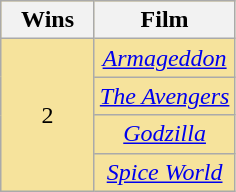<table class="wikitable sortable" rowspan=2 border="2" cellpadding="4" style="text-align: center; background: #f6e39c">
<tr>
<th scope="col" width="55">Wins</th>
<th scope="col" align="center">Film</th>
</tr>
<tr>
<td rowspan="4" style="text-align:center">2</td>
<td><em><a href='#'>Armageddon</a></em></td>
</tr>
<tr>
<td><em><a href='#'>The Avengers</a></em></td>
</tr>
<tr>
<td><em><a href='#'>Godzilla</a></em></td>
</tr>
<tr>
<td><em><a href='#'>Spice World</a></em></td>
</tr>
</table>
